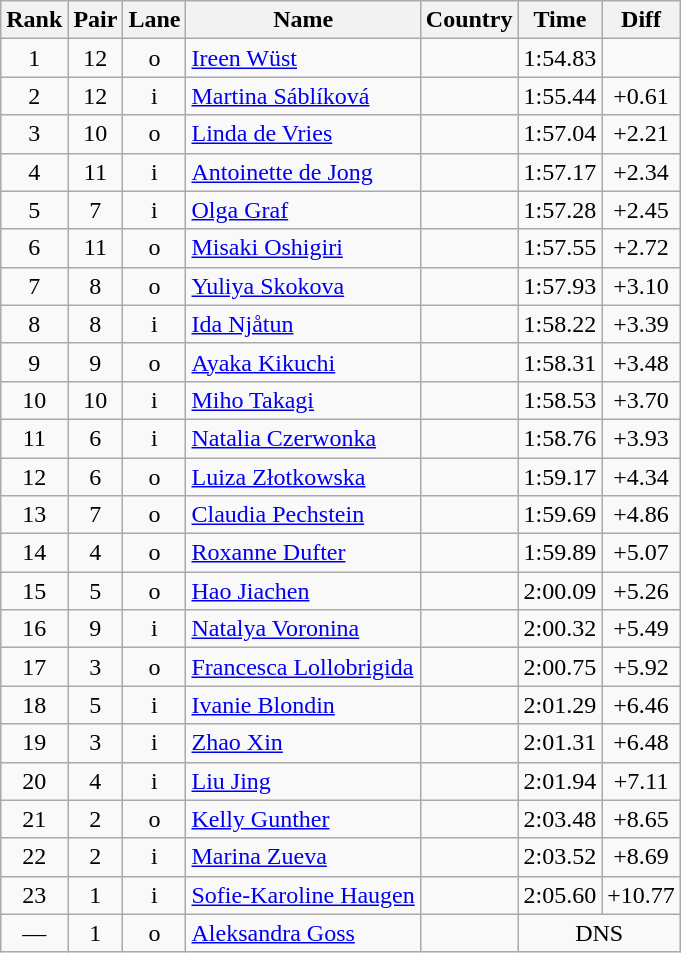<table class="wikitable sortable" style="text-align:center">
<tr>
<th>Rank</th>
<th>Pair</th>
<th>Lane</th>
<th>Name</th>
<th>Country</th>
<th>Time</th>
<th>Diff</th>
</tr>
<tr>
<td>1</td>
<td>12</td>
<td>o</td>
<td align=left><a href='#'>Ireen Wüst</a></td>
<td align=left></td>
<td>1:54.83</td>
<td></td>
</tr>
<tr>
<td>2</td>
<td>12</td>
<td>i</td>
<td align=left><a href='#'>Martina Sáblíková</a></td>
<td align=left></td>
<td>1:55.44</td>
<td>+0.61</td>
</tr>
<tr>
<td>3</td>
<td>10</td>
<td>o</td>
<td align=left><a href='#'>Linda de Vries</a></td>
<td align=left></td>
<td>1:57.04</td>
<td>+2.21</td>
</tr>
<tr>
<td>4</td>
<td>11</td>
<td>i</td>
<td align=left><a href='#'>Antoinette de Jong</a></td>
<td align=left></td>
<td>1:57.17</td>
<td>+2.34</td>
</tr>
<tr>
<td>5</td>
<td>7</td>
<td>i</td>
<td align=left><a href='#'>Olga Graf</a></td>
<td align=left></td>
<td>1:57.28</td>
<td>+2.45</td>
</tr>
<tr>
<td>6</td>
<td>11</td>
<td>o</td>
<td align=left><a href='#'>Misaki Oshigiri</a></td>
<td align=left></td>
<td>1:57.55</td>
<td>+2.72</td>
</tr>
<tr>
<td>7</td>
<td>8</td>
<td>o</td>
<td align=left><a href='#'>Yuliya Skokova</a></td>
<td align=left></td>
<td>1:57.93</td>
<td>+3.10</td>
</tr>
<tr>
<td>8</td>
<td>8</td>
<td>i</td>
<td align=left><a href='#'>Ida Njåtun</a></td>
<td align=left></td>
<td>1:58.22</td>
<td>+3.39</td>
</tr>
<tr>
<td>9</td>
<td>9</td>
<td>o</td>
<td align=left><a href='#'>Ayaka Kikuchi</a></td>
<td align=left></td>
<td>1:58.31</td>
<td>+3.48</td>
</tr>
<tr>
<td>10</td>
<td>10</td>
<td>i</td>
<td align=left><a href='#'>Miho Takagi</a></td>
<td align=left></td>
<td>1:58.53</td>
<td>+3.70</td>
</tr>
<tr>
<td>11</td>
<td>6</td>
<td>i</td>
<td align=left><a href='#'>Natalia Czerwonka</a></td>
<td align=left></td>
<td>1:58.76</td>
<td>+3.93</td>
</tr>
<tr>
<td>12</td>
<td>6</td>
<td>o</td>
<td align=left><a href='#'>Luiza Złotkowska</a></td>
<td align=left></td>
<td>1:59.17</td>
<td>+4.34</td>
</tr>
<tr>
<td>13</td>
<td>7</td>
<td>o</td>
<td align=left><a href='#'>Claudia Pechstein</a></td>
<td align=left></td>
<td>1:59.69</td>
<td>+4.86</td>
</tr>
<tr>
<td>14</td>
<td>4</td>
<td>o</td>
<td align=left><a href='#'>Roxanne Dufter</a></td>
<td align=left></td>
<td>1:59.89</td>
<td>+5.07</td>
</tr>
<tr>
<td>15</td>
<td>5</td>
<td>o</td>
<td align=left><a href='#'>Hao Jiachen</a></td>
<td align=left></td>
<td>2:00.09</td>
<td>+5.26</td>
</tr>
<tr>
<td>16</td>
<td>9</td>
<td>i</td>
<td align=left><a href='#'>Natalya Voronina</a></td>
<td align=left></td>
<td>2:00.32</td>
<td>+5.49</td>
</tr>
<tr>
<td>17</td>
<td>3</td>
<td>o</td>
<td align=left><a href='#'>Francesca Lollobrigida</a></td>
<td align=left></td>
<td>2:00.75</td>
<td>+5.92</td>
</tr>
<tr>
<td>18</td>
<td>5</td>
<td>i</td>
<td align=left><a href='#'>Ivanie Blondin</a></td>
<td align=left></td>
<td>2:01.29</td>
<td>+6.46</td>
</tr>
<tr>
<td>19</td>
<td>3</td>
<td>i</td>
<td align=left><a href='#'>Zhao Xin</a></td>
<td align=left></td>
<td>2:01.31</td>
<td>+6.48</td>
</tr>
<tr>
<td>20</td>
<td>4</td>
<td>i</td>
<td align=left><a href='#'>Liu Jing</a></td>
<td align=left></td>
<td>2:01.94</td>
<td>+7.11</td>
</tr>
<tr>
<td>21</td>
<td>2</td>
<td>o</td>
<td align=left><a href='#'>Kelly Gunther</a></td>
<td align=left></td>
<td>2:03.48</td>
<td>+8.65</td>
</tr>
<tr>
<td>22</td>
<td>2</td>
<td>i</td>
<td align=left><a href='#'>Marina Zueva</a></td>
<td align=left></td>
<td>2:03.52</td>
<td>+8.69</td>
</tr>
<tr>
<td>23</td>
<td>1</td>
<td>i</td>
<td align=left><a href='#'>Sofie-Karoline Haugen</a></td>
<td align=left></td>
<td>2:05.60</td>
<td>+10.77</td>
</tr>
<tr>
<td>—</td>
<td>1</td>
<td>o</td>
<td align=left><a href='#'>Aleksandra Goss</a></td>
<td align=left></td>
<td colspan=2>DNS</td>
</tr>
</table>
